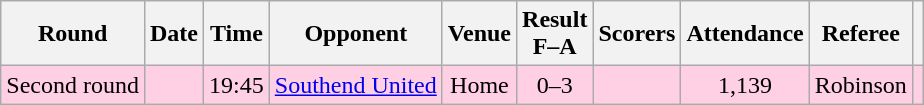<table class="wikitable" style="text-align:center">
<tr>
<th>Round</th>
<th>Date</th>
<th>Time</th>
<th>Opponent</th>
<th>Venue</th>
<th>Result<br>F–A</th>
<th>Scorers</th>
<th>Attendance</th>
<th>Referee</th>
<th></th>
</tr>
<tr bgcolor="#ffd0e3">
<td>Second round</td>
<td></td>
<td>19:45</td>
<td><a href='#'>Southend United</a></td>
<td>Home</td>
<td>0–3</td>
<td></td>
<td>1,139</td>
<td>Robinson</td>
<td></td>
</tr>
</table>
